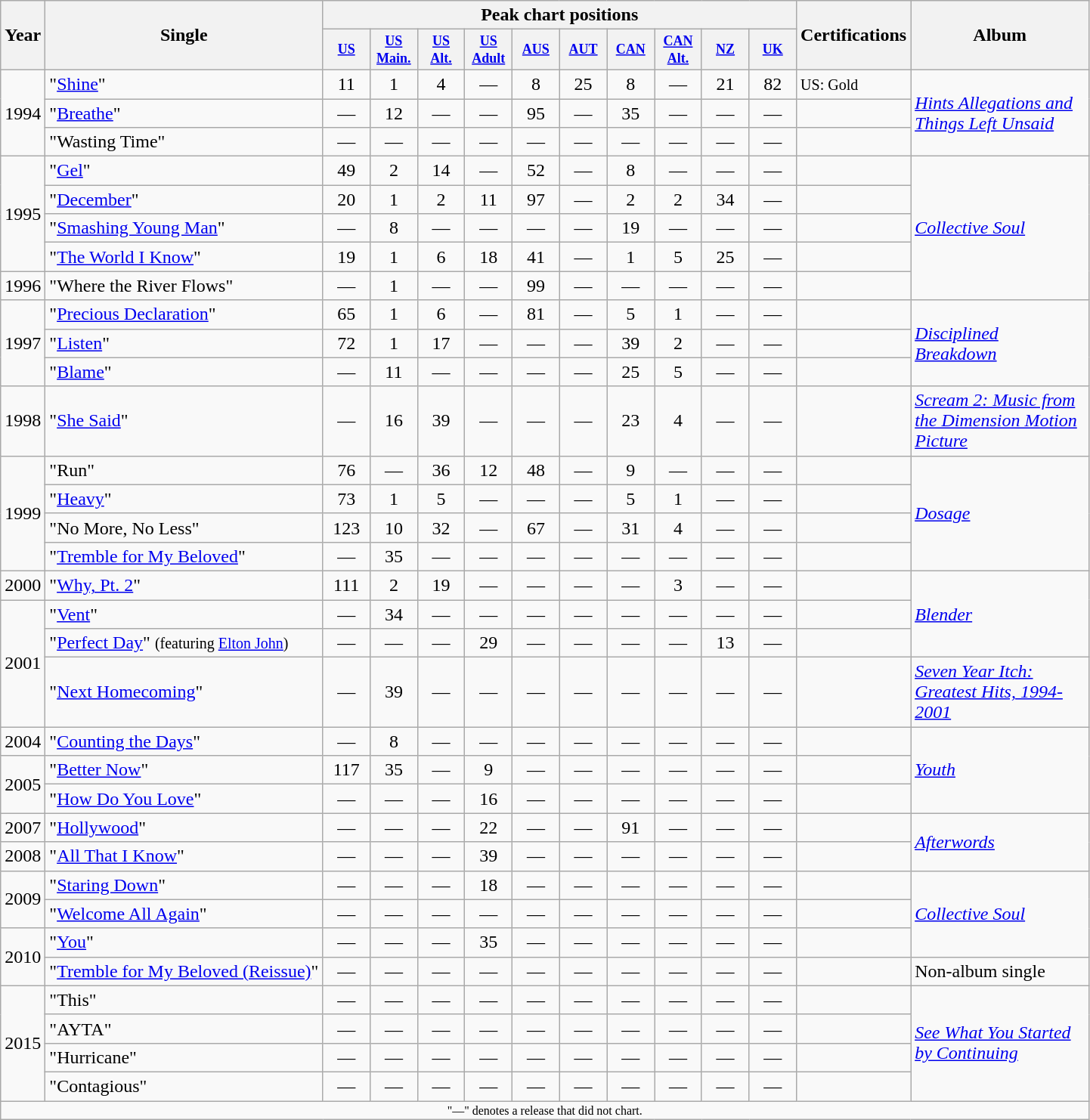<table class="wikitable">
<tr>
<th rowspan="2">Year</th>
<th rowspan="2">Single</th>
<th colspan="10">Peak chart positions</th>
<th rowspan="2">Certifications</th>
<th rowspan="2" width="150">Album</th>
</tr>
<tr>
<th style="width:3em;font-size:75%"><a href='#'>US</a><br></th>
<th style="width:3em;font-size:75%"><a href='#'>US<br>Main.</a><br></th>
<th style="width:3em;font-size:75%"><a href='#'>US<br>Alt.</a><br></th>
<th style="width:3em;font-size:75%"><a href='#'>US<br>Adult</a><br></th>
<th style="width:3em;font-size:75%"><a href='#'>AUS</a><br></th>
<th style="width:3em;font-size:75%"><a href='#'>AUT</a><br></th>
<th style="width:3em;font-size:75%"><a href='#'>CAN</a><br></th>
<th style="width:3em;font-size:75%"><a href='#'>CAN<br>Alt.</a><br></th>
<th style="width:3em;font-size:75%"><a href='#'>NZ</a><br></th>
<th style="width:3em;font-size:75%"><a href='#'>UK</a><br></th>
</tr>
<tr>
<td rowspan="3">1994</td>
<td>"<a href='#'>Shine</a>"</td>
<td align="center">11</td>
<td align="center">1</td>
<td align="center">4</td>
<td align="center">—</td>
<td align="center">8</td>
<td align="center">25</td>
<td align="center">8</td>
<td align="center">—</td>
<td align="center">21</td>
<td align="center">82</td>
<td><small>US: Gold</small></td>
<td rowspan="3"><em><a href='#'>Hints Allegations and Things Left Unsaid</a></em></td>
</tr>
<tr>
<td>"<a href='#'>Breathe</a>"</td>
<td align="center">—</td>
<td align="center">12</td>
<td align="center">—</td>
<td align="center">—</td>
<td align="center">95</td>
<td align="center">—</td>
<td align="center">35</td>
<td align="center">—</td>
<td align="center">—</td>
<td align="center">—</td>
<td></td>
</tr>
<tr>
<td>"Wasting Time"</td>
<td align="center">—</td>
<td align="center">—</td>
<td align="center">—</td>
<td align="center">—</td>
<td align="center">—</td>
<td align="center">—</td>
<td align="center">—</td>
<td align="center">—</td>
<td align="center">—</td>
<td align="center">—</td>
<td></td>
</tr>
<tr>
<td rowspan="4">1995</td>
<td>"<a href='#'>Gel</a>"</td>
<td align="center">49</td>
<td align="center">2</td>
<td align="center">14</td>
<td align="center">—</td>
<td align="center">52</td>
<td align="center">—</td>
<td align="center">8</td>
<td align="center">—</td>
<td align="center">—</td>
<td align="center">—</td>
<td></td>
<td rowspan="5"><em><a href='#'>Collective Soul</a></em></td>
</tr>
<tr>
<td>"<a href='#'>December</a>"</td>
<td align="center">20</td>
<td align="center">1</td>
<td align="center">2</td>
<td align="center">11</td>
<td align="center">97</td>
<td align="center">—</td>
<td align="center">2</td>
<td align="center">2</td>
<td align="center">34</td>
<td align="center">—</td>
<td></td>
</tr>
<tr>
<td>"<a href='#'>Smashing Young Man</a>"</td>
<td align="center">—</td>
<td align="center">8</td>
<td align="center">—</td>
<td align="center">—</td>
<td align="center">—</td>
<td align="center">—</td>
<td align="center">19</td>
<td align="center">—</td>
<td align="center">—</td>
<td align="center">—</td>
<td></td>
</tr>
<tr>
<td>"<a href='#'>The World I Know</a>"</td>
<td align="center">19</td>
<td align="center">1</td>
<td align="center">6</td>
<td align="center">18</td>
<td align="center">41</td>
<td align="center">—</td>
<td align="center">1</td>
<td align="center">5</td>
<td align="center">25</td>
<td align="center">—</td>
<td></td>
</tr>
<tr>
<td>1996</td>
<td>"Where the River Flows"</td>
<td align="center">—</td>
<td align="center">1</td>
<td align="center">—</td>
<td align="center">—</td>
<td align="center">99</td>
<td align="center">—</td>
<td align="center">—</td>
<td align="center">—</td>
<td align="center">—</td>
<td align="center">—</td>
<td></td>
</tr>
<tr>
<td rowspan="3">1997</td>
<td>"<a href='#'>Precious Declaration</a>"</td>
<td align="center">65</td>
<td align="center">1</td>
<td align="center">6</td>
<td align="center">—</td>
<td align="center">81</td>
<td align="center">—</td>
<td align="center">5</td>
<td align="center">1</td>
<td align="center">—</td>
<td align="center">—</td>
<td></td>
<td rowspan="3"><em><a href='#'>Disciplined Breakdown</a></em></td>
</tr>
<tr>
<td>"<a href='#'>Listen</a>"</td>
<td align="center">72</td>
<td align="center">1</td>
<td align="center">17</td>
<td align="center">—</td>
<td align="center">—</td>
<td align="center">—</td>
<td align="center">39</td>
<td align="center">2</td>
<td align="center">—</td>
<td align="center">—</td>
<td></td>
</tr>
<tr>
<td>"<a href='#'>Blame</a>"</td>
<td align="center">—</td>
<td align="center">11</td>
<td align="center">—</td>
<td align="center">—</td>
<td align="center">—</td>
<td align="center">—</td>
<td align="center">25</td>
<td align="center">5</td>
<td align="center">—</td>
<td align="center">—</td>
<td></td>
</tr>
<tr>
<td>1998</td>
<td>"<a href='#'>She Said</a>"</td>
<td align="center">—</td>
<td align="center">16</td>
<td align="center">39</td>
<td align="center">—</td>
<td align="center">—</td>
<td align="center">—</td>
<td align="center">23</td>
<td align="center">4</td>
<td align="center">—</td>
<td align="center">—</td>
<td></td>
<td><a href='#'><em>Scream 2: Music from the Dimension Motion Picture</em></a></td>
</tr>
<tr>
<td rowspan="4">1999</td>
<td>"Run"</td>
<td align="center">76</td>
<td align="center">—</td>
<td align="center">36</td>
<td align="center">12</td>
<td align="center">48</td>
<td align="center">—</td>
<td align="center">9</td>
<td align="center">—</td>
<td align="center">—</td>
<td align="center">—</td>
<td></td>
<td rowspan="4"><em><a href='#'>Dosage</a></em></td>
</tr>
<tr>
<td>"<a href='#'>Heavy</a>"</td>
<td align="center">73</td>
<td align="center">1</td>
<td align="center">5</td>
<td align="center">—</td>
<td align="center">—</td>
<td align="center">—</td>
<td align="center">5</td>
<td align="center">1</td>
<td align="center">—</td>
<td align="center">—</td>
<td></td>
</tr>
<tr>
<td>"No More, No Less"</td>
<td align="center">123<br></td>
<td align="center">10</td>
<td align="center">32</td>
<td align="center">—</td>
<td align="center">67</td>
<td align="center">—</td>
<td align="center">31</td>
<td align="center">4</td>
<td align="center">—</td>
<td align="center">—</td>
<td></td>
</tr>
<tr>
<td>"<a href='#'>Tremble for My Beloved</a>"</td>
<td align="center">—</td>
<td align="center">35</td>
<td align="center">—</td>
<td align="center">—</td>
<td align="center">—</td>
<td align="center">—</td>
<td align="center">—</td>
<td align="center">—</td>
<td align="center">—</td>
<td align="center">—</td>
<td></td>
</tr>
<tr>
<td>2000</td>
<td>"<a href='#'>Why, Pt. 2</a>"</td>
<td align="center">111<br></td>
<td align="center">2</td>
<td align="center">19</td>
<td align="center">—</td>
<td align="center">—</td>
<td align="center">—</td>
<td align="center">—</td>
<td align="center">3</td>
<td align="center">—</td>
<td align="center">—</td>
<td></td>
<td rowspan="3"><em><a href='#'>Blender</a></em></td>
</tr>
<tr>
<td rowspan="3">2001</td>
<td>"<a href='#'>Vent</a>"</td>
<td align="center">—</td>
<td align="center">34</td>
<td align="center">—</td>
<td align="center">—</td>
<td align="center">—</td>
<td align="center">—</td>
<td align="center">—</td>
<td align="center">—</td>
<td align="center">—</td>
<td align="center">—</td>
<td></td>
</tr>
<tr>
<td>"<a href='#'>Perfect Day</a>" <small>(featuring <a href='#'>Elton John</a>)</small></td>
<td align="center">—</td>
<td align="center">—</td>
<td align="center">—</td>
<td align="center">29</td>
<td align="center">—</td>
<td align="center">—</td>
<td align="center">—</td>
<td align="center">—</td>
<td align="center">13</td>
<td align="center">—</td>
<td></td>
</tr>
<tr>
<td>"<a href='#'>Next Homecoming</a>"</td>
<td align="center">—</td>
<td align="center">39</td>
<td align="center">—</td>
<td align="center">—</td>
<td align="center">—</td>
<td align="center">—</td>
<td align="center">—</td>
<td align="center">—</td>
<td align="center">—</td>
<td align="center">—</td>
<td></td>
<td><em><a href='#'>Seven Year Itch: Greatest Hits, 1994-2001</a></em></td>
</tr>
<tr>
<td>2004</td>
<td>"<a href='#'>Counting the Days</a>"</td>
<td align="center">—</td>
<td align="center">8</td>
<td align="center">—</td>
<td align="center">—</td>
<td align="center">—</td>
<td align="center">—</td>
<td align="center">—</td>
<td align="center">—</td>
<td align="center">—</td>
<td align="center">—</td>
<td></td>
<td rowspan="3"><em><a href='#'>Youth</a></em></td>
</tr>
<tr>
<td rowspan="2">2005</td>
<td>"<a href='#'>Better Now</a>"</td>
<td align="center">117<br></td>
<td align="center">35</td>
<td align="center">—</td>
<td align="center">9</td>
<td align="center">—</td>
<td align="center">—</td>
<td align="center">—</td>
<td align="center">—</td>
<td align="center">—</td>
<td align="center">—</td>
<td></td>
</tr>
<tr>
<td>"<a href='#'>How Do You Love</a>"</td>
<td align="center">—</td>
<td align="center">—</td>
<td align="center">—</td>
<td align="center">16</td>
<td align="center">—</td>
<td align="center">—</td>
<td align="center">—</td>
<td align="center">—</td>
<td align="center">—</td>
<td align="center">—</td>
<td></td>
</tr>
<tr>
<td>2007</td>
<td>"<a href='#'>Hollywood</a>"</td>
<td align="center">—</td>
<td align="center">—</td>
<td align="center">—</td>
<td align="center">22</td>
<td align="center">—</td>
<td align="center">—</td>
<td align="center">91</td>
<td align="center">—</td>
<td align="center">—</td>
<td align="center">—</td>
<td></td>
<td rowspan="2"><em><a href='#'>Afterwords</a></em></td>
</tr>
<tr>
<td>2008</td>
<td>"<a href='#'>All That I Know</a>"</td>
<td align="center">—</td>
<td align="center">—</td>
<td align="center">—</td>
<td align="center">39</td>
<td align="center">—</td>
<td align="center">—</td>
<td align="center">—</td>
<td align="center">—</td>
<td align="center">—</td>
<td align="center">—</td>
<td></td>
</tr>
<tr>
<td rowspan="2">2009</td>
<td>"<a href='#'>Staring Down</a>"</td>
<td align="center">—</td>
<td align="center">—</td>
<td align="center">—</td>
<td align="center">18</td>
<td align="center">—</td>
<td align="center">—</td>
<td align="center">—</td>
<td align="center">—</td>
<td align="center">—</td>
<td align="center">—</td>
<td></td>
<td rowspan="3"><em><a href='#'>Collective Soul</a></em></td>
</tr>
<tr>
<td>"<a href='#'>Welcome All Again</a>"</td>
<td align="center">—</td>
<td align="center">—</td>
<td align="center">—</td>
<td align="center">—</td>
<td align="center">—</td>
<td align="center">—</td>
<td align="center">—</td>
<td align="center">—</td>
<td align="center">—</td>
<td align="center">—</td>
<td></td>
</tr>
<tr>
<td rowspan="2">2010</td>
<td>"<a href='#'>You</a>"</td>
<td align="center">—</td>
<td align="center">—</td>
<td align="center">—</td>
<td align="center">35</td>
<td align="center">—</td>
<td align="center">—</td>
<td align="center">—</td>
<td align="center">—</td>
<td align="center">—</td>
<td align="center">—</td>
<td></td>
</tr>
<tr>
<td>"<a href='#'>Tremble for My Beloved (Reissue)</a>"</td>
<td align="center">—</td>
<td align="center">—</td>
<td align="center">—</td>
<td align="center">—</td>
<td align="center">—</td>
<td align="center">—</td>
<td align="center">—</td>
<td align="center">—</td>
<td align="center">—</td>
<td align="center">—</td>
<td></td>
<td>Non-album single</td>
</tr>
<tr>
<td rowspan="4">2015</td>
<td>"This"</td>
<td align="center">—</td>
<td align="center">—</td>
<td align="center">—</td>
<td align="center">—</td>
<td align="center">—</td>
<td align="center">—</td>
<td align="center">—</td>
<td align="center">—</td>
<td align="center">—</td>
<td align="center">—</td>
<td></td>
<td rowspan="4"><em><a href='#'>See What You Started by Continuing</a></em></td>
</tr>
<tr>
<td>"AYTA"</td>
<td align="center">—</td>
<td align="center">—</td>
<td align="center">—</td>
<td align="center">—</td>
<td align="center">—</td>
<td align="center">—</td>
<td align="center">—</td>
<td align="center">—</td>
<td align="center">—</td>
<td align="center">—</td>
<td></td>
</tr>
<tr>
<td>"Hurricane"</td>
<td align="center">—</td>
<td align="center">—</td>
<td align="center">—</td>
<td align="center">—</td>
<td align="center">—</td>
<td align="center">—</td>
<td align="center">—</td>
<td align="center">—</td>
<td align="center">—</td>
<td align="center">—</td>
<td></td>
</tr>
<tr>
<td>"Contagious"</td>
<td align="center">—</td>
<td align="center">—</td>
<td align="center">—</td>
<td align="center">—</td>
<td align="center">—</td>
<td align="center">—</td>
<td align="center">—</td>
<td align="center">—</td>
<td align="center">—</td>
<td align="center">—</td>
<td></td>
</tr>
<tr>
<td align="center" colspan="15" style="font-size: 8pt">"—" denotes a release that did not chart.</td>
</tr>
</table>
